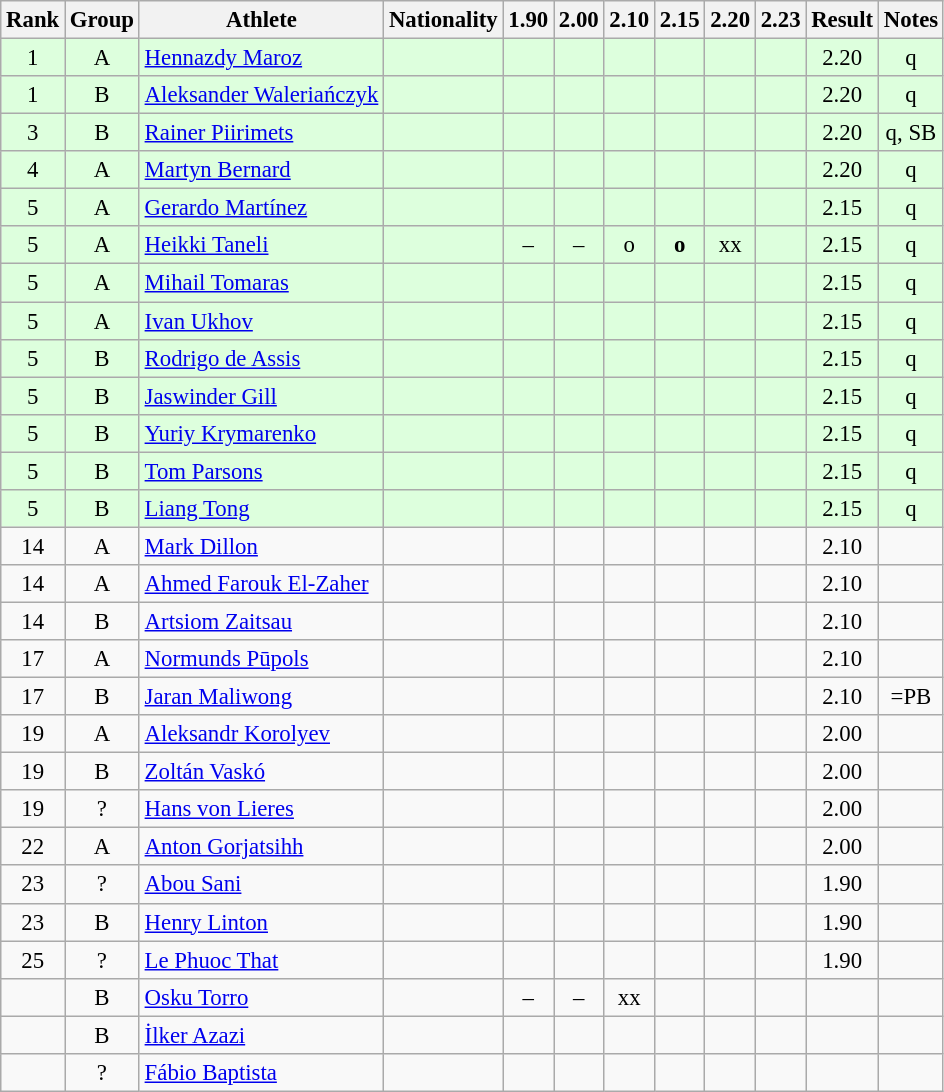<table class="wikitable sortable" style="text-align:center;font-size:95%">
<tr>
<th>Rank</th>
<th>Group</th>
<th>Athlete</th>
<th>Nationality</th>
<th>1.90</th>
<th>2.00</th>
<th>2.10</th>
<th>2.15</th>
<th>2.20</th>
<th>2.23</th>
<th>Result</th>
<th>Notes</th>
</tr>
<tr bgcolor=ddffdd>
<td>1</td>
<td>A</td>
<td align="left"><a href='#'>Hennazdy Maroz</a></td>
<td align=left></td>
<td></td>
<td></td>
<td></td>
<td></td>
<td></td>
<td></td>
<td>2.20</td>
<td>q</td>
</tr>
<tr bgcolor=ddffdd>
<td>1</td>
<td>B</td>
<td align="left"><a href='#'>Aleksander Waleriańczyk</a></td>
<td align=left></td>
<td></td>
<td></td>
<td></td>
<td></td>
<td></td>
<td></td>
<td>2.20</td>
<td>q</td>
</tr>
<tr bgcolor=ddffdd>
<td>3</td>
<td>B</td>
<td align="left"><a href='#'>Rainer Piirimets</a></td>
<td align=left></td>
<td></td>
<td></td>
<td></td>
<td></td>
<td></td>
<td></td>
<td>2.20</td>
<td>q, SB</td>
</tr>
<tr bgcolor=ddffdd>
<td>4</td>
<td>A</td>
<td align="left"><a href='#'>Martyn Bernard</a></td>
<td align=left></td>
<td></td>
<td></td>
<td></td>
<td></td>
<td></td>
<td></td>
<td>2.20</td>
<td>q</td>
</tr>
<tr bgcolor=ddffdd>
<td>5</td>
<td>A</td>
<td align="left"><a href='#'>Gerardo Martínez</a></td>
<td align=left></td>
<td></td>
<td></td>
<td></td>
<td></td>
<td></td>
<td></td>
<td>2.15</td>
<td>q</td>
</tr>
<tr bgcolor=ddffdd>
<td>5</td>
<td>A</td>
<td align="left"><a href='#'>Heikki Taneli</a></td>
<td align=left></td>
<td>–</td>
<td>–</td>
<td>o</td>
<td><strong>o</strong></td>
<td>xx</td>
<td></td>
<td>2.15</td>
<td>q</td>
</tr>
<tr bgcolor=ddffdd>
<td>5</td>
<td>A</td>
<td align="left"><a href='#'>Mihail Tomaras</a></td>
<td align=left></td>
<td></td>
<td></td>
<td></td>
<td></td>
<td></td>
<td></td>
<td>2.15</td>
<td>q</td>
</tr>
<tr bgcolor=ddffdd>
<td>5</td>
<td>A</td>
<td align="left"><a href='#'>Ivan Ukhov</a></td>
<td align=left></td>
<td></td>
<td></td>
<td></td>
<td></td>
<td></td>
<td></td>
<td>2.15</td>
<td>q</td>
</tr>
<tr bgcolor=ddffdd>
<td>5</td>
<td>B</td>
<td align="left"><a href='#'>Rodrigo de Assis</a></td>
<td align=left></td>
<td></td>
<td></td>
<td></td>
<td></td>
<td></td>
<td></td>
<td>2.15</td>
<td>q</td>
</tr>
<tr bgcolor=ddffdd>
<td>5</td>
<td>B</td>
<td align="left"><a href='#'>Jaswinder Gill</a></td>
<td align=left></td>
<td></td>
<td></td>
<td></td>
<td></td>
<td></td>
<td></td>
<td>2.15</td>
<td>q</td>
</tr>
<tr bgcolor=ddffdd>
<td>5</td>
<td>B</td>
<td align="left"><a href='#'>Yuriy Krymarenko</a></td>
<td align=left></td>
<td></td>
<td></td>
<td></td>
<td></td>
<td></td>
<td></td>
<td>2.15</td>
<td>q</td>
</tr>
<tr bgcolor=ddffdd>
<td>5</td>
<td>B</td>
<td align="left"><a href='#'>Tom Parsons</a></td>
<td align=left></td>
<td></td>
<td></td>
<td></td>
<td></td>
<td></td>
<td></td>
<td>2.15</td>
<td>q</td>
</tr>
<tr bgcolor=ddffdd>
<td>5</td>
<td>B</td>
<td align="left"><a href='#'>Liang Tong</a></td>
<td align=left></td>
<td></td>
<td></td>
<td></td>
<td></td>
<td></td>
<td></td>
<td>2.15</td>
<td>q</td>
</tr>
<tr>
<td>14</td>
<td>A</td>
<td align="left"><a href='#'>Mark Dillon</a></td>
<td align=left></td>
<td></td>
<td></td>
<td></td>
<td></td>
<td></td>
<td></td>
<td>2.10</td>
<td></td>
</tr>
<tr>
<td>14</td>
<td>A</td>
<td align="left"><a href='#'>Ahmed Farouk El-Zaher</a></td>
<td align=left></td>
<td></td>
<td></td>
<td></td>
<td></td>
<td></td>
<td></td>
<td>2.10</td>
<td></td>
</tr>
<tr>
<td>14</td>
<td>B</td>
<td align="left"><a href='#'>Artsiom Zaitsau</a></td>
<td align=left></td>
<td></td>
<td></td>
<td></td>
<td></td>
<td></td>
<td></td>
<td>2.10</td>
<td></td>
</tr>
<tr>
<td>17</td>
<td>A</td>
<td align="left"><a href='#'>Normunds Pūpols</a></td>
<td align=left></td>
<td></td>
<td></td>
<td></td>
<td></td>
<td></td>
<td></td>
<td>2.10</td>
<td></td>
</tr>
<tr>
<td>17</td>
<td>B</td>
<td align="left"><a href='#'>Jaran Maliwong</a></td>
<td align=left></td>
<td></td>
<td></td>
<td></td>
<td></td>
<td></td>
<td></td>
<td>2.10</td>
<td>=PB</td>
</tr>
<tr>
<td>19</td>
<td>A</td>
<td align="left"><a href='#'>Aleksandr Korolyev</a></td>
<td align=left></td>
<td></td>
<td></td>
<td></td>
<td></td>
<td></td>
<td></td>
<td>2.00</td>
<td></td>
</tr>
<tr>
<td>19</td>
<td>B</td>
<td align="left"><a href='#'>Zoltán Vaskó</a></td>
<td align=left></td>
<td></td>
<td></td>
<td></td>
<td></td>
<td></td>
<td></td>
<td>2.00</td>
<td></td>
</tr>
<tr>
<td>19</td>
<td>?</td>
<td align="left"><a href='#'>Hans von Lieres</a></td>
<td align=left></td>
<td></td>
<td></td>
<td></td>
<td></td>
<td></td>
<td></td>
<td>2.00</td>
<td></td>
</tr>
<tr>
<td>22</td>
<td>A</td>
<td align="left"><a href='#'>Anton Gorjatsihh</a></td>
<td align=left></td>
<td></td>
<td></td>
<td></td>
<td></td>
<td></td>
<td></td>
<td>2.00</td>
<td></td>
</tr>
<tr>
<td>23</td>
<td>?</td>
<td align="left"><a href='#'>Abou Sani</a></td>
<td align=left></td>
<td></td>
<td></td>
<td></td>
<td></td>
<td></td>
<td></td>
<td>1.90</td>
<td></td>
</tr>
<tr>
<td>23</td>
<td>B</td>
<td align="left"><a href='#'>Henry Linton</a></td>
<td align=left></td>
<td></td>
<td></td>
<td></td>
<td></td>
<td></td>
<td></td>
<td>1.90</td>
<td></td>
</tr>
<tr>
<td>25</td>
<td>?</td>
<td align="left"><a href='#'>Le Phuoc That</a></td>
<td align=left></td>
<td></td>
<td></td>
<td></td>
<td></td>
<td></td>
<td></td>
<td>1.90</td>
<td></td>
</tr>
<tr>
<td></td>
<td>B</td>
<td align="left"><a href='#'>Osku Torro</a></td>
<td align=left></td>
<td>–</td>
<td>–</td>
<td>xx</td>
<td></td>
<td></td>
<td></td>
<td></td>
<td></td>
</tr>
<tr>
<td></td>
<td>B</td>
<td align="left"><a href='#'>İlker Azazi</a></td>
<td align=left></td>
<td></td>
<td></td>
<td></td>
<td></td>
<td></td>
<td></td>
<td></td>
<td></td>
</tr>
<tr>
<td></td>
<td>?</td>
<td align="left"><a href='#'>Fábio Baptista</a></td>
<td align=left></td>
<td></td>
<td></td>
<td></td>
<td></td>
<td></td>
<td></td>
<td></td>
<td></td>
</tr>
</table>
